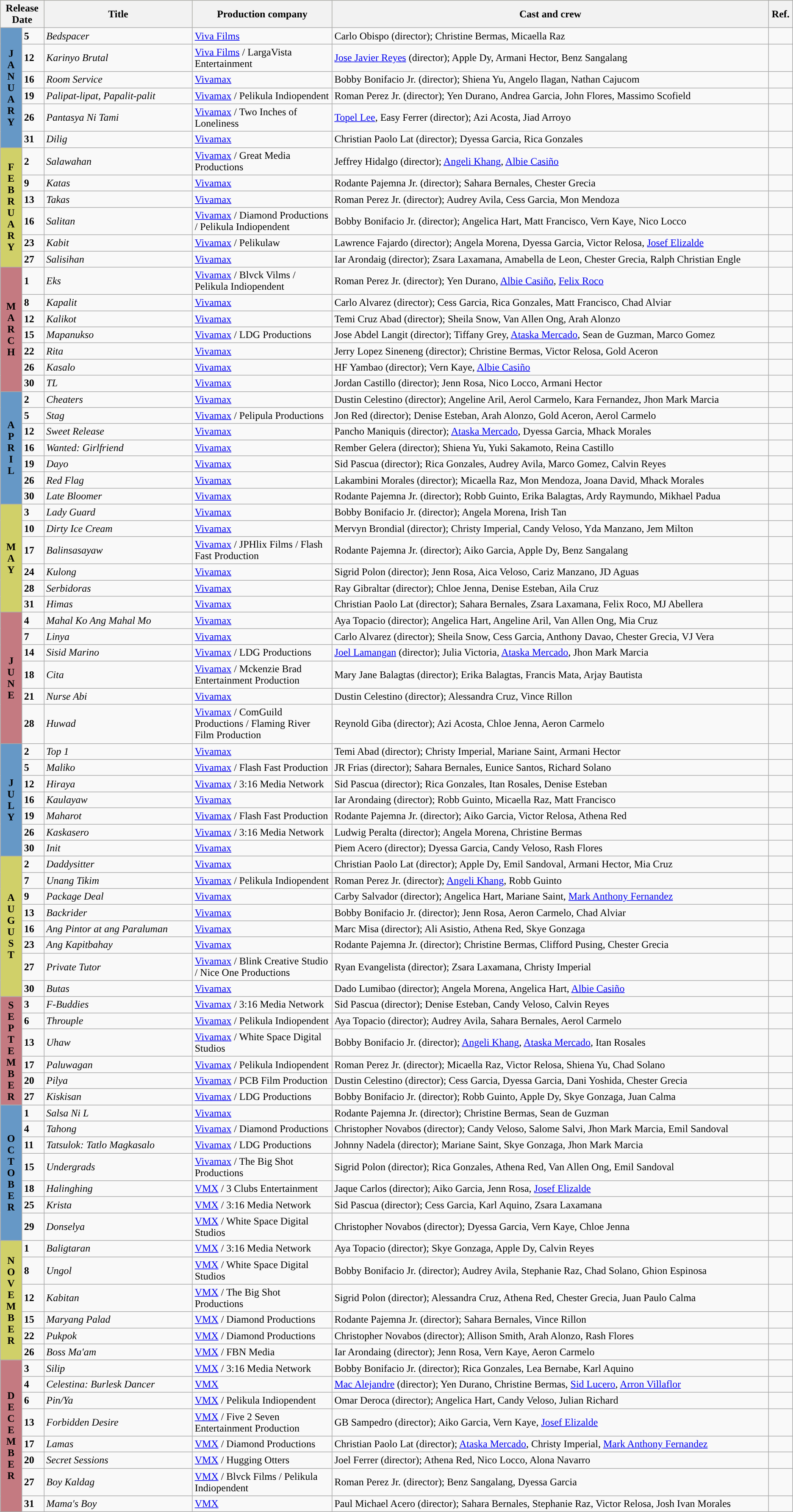<table class="wikitable sortable">
<tr style="background:#ffffba; text-align:center;">
<th colspan="2" style="width:05%">Release Date</th>
<th style="width:17%">Title</th>
<th style="width:16%">Production company</th>
<th style="width:50%">Cast and crew</th>
<th style="width:02%">Ref.</th>
</tr>
<tr>
<th rowspan="6" style="text-align:center; background:#6698c6">J<br>A<br>N<br>U<br>A<br>R<br>Y</th>
<td><strong>5</strong></td>
<td><em>Bedspacer</em></td>
<td><a href='#'>Viva Films</a></td>
<td>Carlo Obispo (director); Christine Bermas, Micaella Raz</td>
<td></td>
</tr>
<tr>
<td><strong>12</strong></td>
<td><em>Karinyo Brutal</em></td>
<td><a href='#'>Viva Films</a> / LargaVista Entertainment</td>
<td><a href='#'>Jose Javier Reyes</a> (director); Apple Dy, Armani Hector, Benz Sangalang</td>
<td></td>
</tr>
<tr>
<td><strong>16</strong></td>
<td><em>Room Service</em></td>
<td><a href='#'>Vivamax</a></td>
<td>Bobby Bonifacio Jr. (director); Shiena Yu, Angelo Ilagan, Nathan Cajucom</td>
<td></td>
</tr>
<tr>
<td><strong>19</strong></td>
<td><em>Palipat-lipat, Papalit-palit</em></td>
<td><a href='#'>Vivamax</a> / Pelikula Indiopendent</td>
<td>Roman Perez Jr. (director); Yen Durano, Andrea Garcia, John Flores, Massimo Scofield</td>
<td></td>
</tr>
<tr>
<td><strong>26</strong></td>
<td><em>Pantasya Ni Tami</em></td>
<td><a href='#'>Vivamax</a> / Two Inches of Loneliness</td>
<td><a href='#'>Topel Lee</a>, Easy Ferrer (director); Azi Acosta, Jiad Arroyo</td>
<td></td>
</tr>
<tr>
<td><strong>31</strong></td>
<td><em>Dilig</em></td>
<td><a href='#'>Vivamax</a></td>
<td>Christian Paolo Lat (director); Dyessa Garcia, Rica Gonzales</td>
<td></td>
</tr>
<tr>
<th rowspan="6" style="text-align:center; background:#d0d069">F<br>E<br>B<br>R<br>U<br>A<br>R<br>Y</th>
<td><strong>2</strong></td>
<td><em>Salawahan</em></td>
<td><a href='#'>Vivamax</a> / Great Media Productions</td>
<td>Jeffrey Hidalgo (director); <a href='#'>Angeli Khang</a>, <a href='#'>Albie Casiño</a></td>
<td></td>
</tr>
<tr>
<td><strong>9</strong></td>
<td><em>Katas</em></td>
<td><a href='#'>Vivamax</a></td>
<td>Rodante Pajemna Jr. (director); Sahara Bernales, Chester Grecia</td>
<td></td>
</tr>
<tr>
<td><strong>13</strong></td>
<td><em>Takas</em></td>
<td><a href='#'>Vivamax</a></td>
<td>Roman Perez Jr. (director); Audrey Avila, Cess Garcia, Mon Mendoza</td>
<td></td>
</tr>
<tr>
<td><strong>16</strong></td>
<td><em>Salitan</em></td>
<td><a href='#'>Vivamax</a> / Diamond Productions / Pelikula Indiopendent</td>
<td>Bobby Bonifacio Jr. (director); Angelica Hart, Matt Francisco, Vern Kaye, Nico Locco</td>
<td></td>
</tr>
<tr>
<td><strong>23</strong></td>
<td><em>Kabit</em></td>
<td><a href='#'>Vivamax</a> / Pelikulaw</td>
<td>Lawrence Fajardo (director); Angela Morena, Dyessa Garcia, Victor Relosa, <a href='#'>Josef Elizalde</a></td>
<td></td>
</tr>
<tr>
<td><strong>27</strong></td>
<td><em>Salisihan</em></td>
<td><a href='#'>Vivamax</a></td>
<td>Iar Arondaig (director); Zsara Laxamana, Amabella de Leon, Chester Grecia, Ralph Christian Engle</td>
<td></td>
</tr>
<tr>
<th rowspan="7" style="text-align:center; background:#c47a81">M<br>A<br>R<br>C<br>H</th>
<td><strong>1</strong></td>
<td><em>Eks</em></td>
<td><a href='#'>Vivamax</a> / Blvck Vilms / Pelikula Indiopendent</td>
<td>Roman Perez Jr. (director); Yen Durano, <a href='#'>Albie Casiño</a>, <a href='#'>Felix Roco</a></td>
<td></td>
</tr>
<tr>
<td><strong>8</strong></td>
<td><em>Kapalit</em></td>
<td><a href='#'>Vivamax</a></td>
<td>Carlo Alvarez (director); Cess Garcia, Rica Gonzales, Matt Francisco, Chad Alviar</td>
<td></td>
</tr>
<tr>
<td><strong>12</strong></td>
<td><em>Kalikot</em></td>
<td><a href='#'>Vivamax</a></td>
<td>Temi Cruz Abad (director); Sheila Snow, Van Allen Ong, Arah Alonzo</td>
<td></td>
</tr>
<tr>
<td><strong>15</strong></td>
<td><em>Mapanukso</em></td>
<td><a href='#'>Vivamax</a> / LDG Productions</td>
<td>Jose Abdel Langit (director); Tiffany Grey, <a href='#'>Ataska Mercado</a>, Sean de Guzman, Marco Gomez</td>
<td></td>
</tr>
<tr>
<td><strong>22</strong></td>
<td><em>Rita</em></td>
<td><a href='#'>Vivamax</a></td>
<td>Jerry Lopez Sineneng (director); Christine Bermas, Victor Relosa, Gold Aceron</td>
<td></td>
</tr>
<tr>
<td><strong>26</strong></td>
<td><em>Kasalo</em></td>
<td><a href='#'>Vivamax</a></td>
<td>HF Yambao (director); Vern Kaye, <a href='#'>Albie Casiño</a></td>
<td></td>
</tr>
<tr>
<td><strong>30</strong></td>
<td><em>TL</em></td>
<td><a href='#'>Vivamax</a></td>
<td>Jordan Castillo (director); Jenn Rosa, Nico Locco, Armani Hector</td>
<td></td>
</tr>
<tr>
<th rowspan="7" style="text-align:center; background:#6698c6">A<br>P<br>R<br>I<br>L</th>
<td><strong>2</strong></td>
<td><em>Cheaters</em></td>
<td><a href='#'>Vivamax</a></td>
<td>Dustin Celestino (director); Angeline Aril, Aerol Carmelo, Kara Fernandez, Jhon Mark Marcia</td>
<td></td>
</tr>
<tr>
<td><strong>5</strong></td>
<td><em>Stag</em></td>
<td><a href='#'>Vivamax</a> / Pelipula Productions</td>
<td>Jon Red (director); Denise Esteban, Arah Alonzo, Gold Aceron, Aerol Carmelo</td>
<td></td>
</tr>
<tr>
<td><strong>12</strong></td>
<td><em>Sweet Release</em></td>
<td><a href='#'>Vivamax</a></td>
<td>Pancho Maniquis (director); <a href='#'>Ataska Mercado</a>, Dyessa Garcia, Mhack Morales</td>
<td></td>
</tr>
<tr>
<td><strong>16</strong></td>
<td><em>Wanted: Girlfriend</em></td>
<td><a href='#'>Vivamax</a></td>
<td>Rember Gelera (director); Shiena Yu, Yuki Sakamoto, Reina Castillo</td>
<td></td>
</tr>
<tr>
<td><strong>19</strong></td>
<td><em>Dayo</em></td>
<td><a href='#'>Vivamax</a></td>
<td>Sid Pascua (director); Rica Gonzales, Audrey Avila, Marco Gomez, Calvin Reyes</td>
<td></td>
</tr>
<tr>
<td><strong>26</strong></td>
<td><em>Red Flag</em></td>
<td><a href='#'>Vivamax</a></td>
<td>Lakambini Morales (director); Micaella Raz, Mon Mendoza, Joana David, Mhack Morales</td>
<td></td>
</tr>
<tr>
<td><strong>30</strong></td>
<td><em>Late Bloomer</em></td>
<td><a href='#'>Vivamax</a></td>
<td>Rodante Pajemna Jr. (director); Robb Guinto, Erika Balagtas, Ardy Raymundo, Mikhael Padua</td>
<td></td>
</tr>
<tr>
<th rowspan="6" style="text-align:center; background:#d0d069">M<br>A<br>Y</th>
<td><strong>3</strong></td>
<td><em>Lady Guard</em></td>
<td><a href='#'>Vivamax</a></td>
<td>Bobby Bonifacio Jr. (director); Angela Morena, Irish Tan</td>
<td></td>
</tr>
<tr>
<td><strong>10</strong></td>
<td><em>Dirty Ice Cream</em></td>
<td><a href='#'>Vivamax</a></td>
<td>Mervyn Brondial (director); Christy Imperial, Candy Veloso, Yda Manzano, Jem Milton</td>
<td></td>
</tr>
<tr>
<td><strong>17</strong></td>
<td><em>Balinsasayaw</em></td>
<td><a href='#'>Vivamax</a> / JPHlix Films / Flash Fast Production</td>
<td>Rodante Pajemna Jr. (director); Aiko Garcia, Apple Dy, Benz Sangalang</td>
<td></td>
</tr>
<tr>
<td><strong>24</strong></td>
<td><em>Kulong</em></td>
<td><a href='#'>Vivamax</a></td>
<td>Sigrid Polon (director); Jenn Rosa, Aica Veloso, Cariz Manzano, JD Aguas</td>
<td></td>
</tr>
<tr>
<td><strong>28</strong></td>
<td><em>Serbidoras</em></td>
<td><a href='#'>Vivamax</a></td>
<td>Ray Gibraltar (director); Chloe Jenna, Denise Esteban, Aila Cruz</td>
<td></td>
</tr>
<tr>
<td><strong>31</strong></td>
<td><em>Himas</em></td>
<td><a href='#'>Vivamax</a></td>
<td>Christian Paolo Lat (director); Sahara Bernales, Zsara Laxamana, Felix Roco, MJ Abellera</td>
<td></td>
</tr>
<tr>
<th rowspan="6" style="text-align:center; background:#c47a81">J<br>U<br>N<br>E</th>
<td><strong>4</strong></td>
<td><em>Mahal Ko Ang Mahal Mo</em></td>
<td><a href='#'>Vivamax</a></td>
<td>Aya Topacio (director); Angelica Hart, Angeline Aril, Van Allen Ong, Mia Cruz</td>
<td></td>
</tr>
<tr>
<td><strong>7</strong></td>
<td><em>Linya</em></td>
<td><a href='#'>Vivamax</a></td>
<td>Carlo Alvarez (director); Sheila Snow, Cess Garcia, Anthony Davao, Chester Grecia, VJ Vera</td>
<td></td>
</tr>
<tr>
<td><strong>14</strong></td>
<td><em>Sisid Marino</em></td>
<td><a href='#'>Vivamax</a> / LDG Productions</td>
<td><a href='#'>Joel Lamangan</a> (director); Julia Victoria, <a href='#'>Ataska Mercado</a>, Jhon Mark Marcia</td>
<td></td>
</tr>
<tr>
<td><strong>18</strong></td>
<td><em>Cita</em></td>
<td><a href='#'>Vivamax</a> / Mckenzie Brad Entertainment Production</td>
<td>Mary Jane Balagtas (director); Erika Balagtas, Francis Mata, Arjay Bautista</td>
<td></td>
</tr>
<tr>
<td><strong>21</strong></td>
<td><em>Nurse Abi</em></td>
<td><a href='#'>Vivamax</a></td>
<td>Dustin Celestino (director); Alessandra Cruz, Vince Rillon</td>
<td></td>
</tr>
<tr>
<td><strong>28</strong></td>
<td><em>Huwad</em></td>
<td><a href='#'>Vivamax</a> / ComGuild Productions / Flaming River Film Production</td>
<td>Reynold Giba (director); Azi Acosta, Chloe Jenna, Aeron Carmelo</td>
<td></td>
</tr>
<tr>
<td rowspan="7" style="text-align:center; background:#6698c6"><strong>J<br>U<br>L<br>Y</strong></td>
<td><strong>2</strong></td>
<td><em>Top 1</em></td>
<td><a href='#'>Vivamax</a></td>
<td>Temi Abad (director); Christy Imperial, Mariane Saint, Armani Hector</td>
<td></td>
</tr>
<tr>
<td><strong>5</strong></td>
<td><em>Maliko</em></td>
<td><a href='#'>Vivamax</a> / Flash Fast Production</td>
<td>JR Frias (director); Sahara Bernales, Eunice Santos, Richard Solano</td>
<td></td>
</tr>
<tr>
<td><strong>12</strong></td>
<td><em>Hiraya</em></td>
<td><a href='#'>Vivamax</a> / 3:16 Media Network</td>
<td>Sid Pascua (director); Rica Gonzales, Itan Rosales, Denise Esteban</td>
<td></td>
</tr>
<tr>
<td><strong>16</strong></td>
<td><em>Kaulayaw</em></td>
<td><a href='#'>Vivamax</a></td>
<td>Iar Arondaing (director); Robb Guinto, Micaella Raz, Matt Francisco</td>
<td></td>
</tr>
<tr>
<td><strong>19</strong></td>
<td><em>Maharot</em></td>
<td><a href='#'>Vivamax</a> / Flash Fast Production</td>
<td>Rodante Pajemna Jr. (director);  Aiko Garcia, Victor Relosa, Athena Red</td>
<td></td>
</tr>
<tr>
<td><strong>26</strong></td>
<td><em>Kaskasero</em></td>
<td><a href='#'>Vivamax</a> / 3:16 Media Network</td>
<td>Ludwig Peralta (director); Angela Morena, Christine Bermas</td>
<td></td>
</tr>
<tr>
<td><strong>30</strong></td>
<td><em>Init</em></td>
<td><a href='#'>Vivamax</a></td>
<td>Piem Acero (director); Dyessa Garcia, Candy Veloso, Rash Flores</td>
<td></td>
</tr>
<tr>
<td rowspan="8" style="text-align:center; background:#d0d069"><strong>A<br>U<br>G<br>U<br>S<br>T</strong></td>
<td><strong>2</strong></td>
<td><em>Daddysitter</em></td>
<td><a href='#'>Vivamax</a></td>
<td>Christian Paolo Lat (director); Apple Dy, Emil Sandoval, Armani Hector, Mia Cruz</td>
<td></td>
</tr>
<tr>
<td><strong>7</strong></td>
<td><em>Unang Tikim</em></td>
<td><a href='#'>Vivamax</a>  / Pelikula Indiopendent</td>
<td>Roman Perez Jr. (director); <a href='#'>Angeli Khang</a>, Robb Guinto</td>
<td></td>
</tr>
<tr>
<td><strong>9</strong></td>
<td><em>Package Deal</em></td>
<td><a href='#'>Vivamax</a></td>
<td>Carby Salvador (director); Angelica Hart, Mariane Saint, <a href='#'>Mark Anthony Fernandez</a></td>
<td></td>
</tr>
<tr>
<td><strong>13</strong></td>
<td><em>Backrider</em></td>
<td><a href='#'>Vivamax</a></td>
<td>Bobby Bonifacio Jr. (director); Jenn Rosa, Aeron Carmelo, Chad Alviar</td>
<td></td>
</tr>
<tr>
<td><strong>16</strong></td>
<td><em>Ang Pintor at ang Paraluman</em></td>
<td><a href='#'>Vivamax</a></td>
<td>Marc Misa (director); Ali Asistio, Athena Red, Skye Gonzaga</td>
<td></td>
</tr>
<tr>
<td><strong>23</strong></td>
<td><em>Ang Kapitbahay</em></td>
<td><a href='#'>Vivamax</a></td>
<td>Rodante Pajemna Jr. (director); Christine Bermas, Clifford Pusing, Chester Grecia</td>
<td></td>
</tr>
<tr>
<td><strong>27</strong></td>
<td><em>Private Tutor</em></td>
<td><a href='#'>Vivamax</a> / Blink Creative Studio / Nice One Productions</td>
<td>Ryan Evangelista (director); Zsara Laxamana, Christy Imperial</td>
<td></td>
</tr>
<tr>
<td><strong>30</strong></td>
<td><em>Butas</em></td>
<td><a href='#'>Vivamax</a></td>
<td>Dado Lumibao (director); Angela Morena, Angelica Hart, <a href='#'>Albie Casiño</a></td>
<td></td>
</tr>
<tr>
<td rowspan="6" style="text-align:center; background:#c47a81"><strong>S<br>E<br>P<br>T<br>E<br>M<br>B<br>E<br>R</strong></td>
<td><strong>3</strong></td>
<td><em>F-Buddies</em></td>
<td><a href='#'>Vivamax</a> / 3:16 Media Network</td>
<td>Sid Pascua (director); Denise Esteban, Candy Veloso, Calvin Reyes</td>
<td></td>
</tr>
<tr>
<td><strong>6</strong></td>
<td><em>Throuple</em></td>
<td><a href='#'>Vivamax</a> / Pelikula Indiopendent</td>
<td>Aya Topacio (director); Audrey Avila, Sahara Bernales, Aerol Carmelo</td>
<td></td>
</tr>
<tr>
<td><strong>13</strong></td>
<td><em>Uhaw</em></td>
<td><a href='#'>Vivamax</a> / White Space Digital Studios</td>
<td>Bobby Bonifacio Jr. (director); <a href='#'>Angeli Khang</a>, <a href='#'>Ataska Mercado</a>, Itan Rosales</td>
<td></td>
</tr>
<tr>
<td><strong>17</strong></td>
<td><em>Paluwagan</em></td>
<td><a href='#'>Vivamax</a> / Pelikula Indiopendent</td>
<td>Roman Perez Jr. (director); Micaella Raz, Victor Relosa, Shiena Yu, Chad Solano</td>
<td></td>
</tr>
<tr>
<td><strong>20</strong></td>
<td><em>Pilya</em></td>
<td><a href='#'>Vivamax</a> / PCB Film Production</td>
<td>Dustin Celestino (director); Cess Garcia, Dyessa Garcia, Dani Yoshida, Chester Grecia</td>
<td></td>
</tr>
<tr>
<td><strong>27</strong></td>
<td><em>Kiskisan</em></td>
<td><a href='#'>Vivamax</a> / LDG Productions</td>
<td>Bobby Bonifacio Jr. (director); Robb Guinto, Apple Dy, Skye Gonzaga, Juan Calma</td>
<td></td>
</tr>
<tr>
<td rowspan="7" style="text-align:center; background:#6698c6"><strong>O<br>C<br>T<br>O<br>B<br>E<br>R</strong></td>
<td><strong>1</strong></td>
<td><em>Salsa Ni L</em></td>
<td><a href='#'>Vivamax</a></td>
<td>Rodante Pajemna Jr. (director); Christine Bermas, Sean de Guzman</td>
<td></td>
</tr>
<tr>
<td><strong>4</strong></td>
<td><em>Tahong</em></td>
<td><a href='#'>Vivamax</a> / Diamond Productions</td>
<td>Christopher Novabos (director); Candy Veloso, Salome Salvi, Jhon Mark Marcia, Emil Sandoval</td>
<td></td>
</tr>
<tr>
<td><strong>11</strong></td>
<td><em>Tatsulok: Tatlo Magkasalo</em></td>
<td><a href='#'>Vivamax</a> / LDG Productions</td>
<td>Johnny Nadela (director); Mariane Saint, Skye Gonzaga, Jhon Mark Marcia</td>
<td></td>
</tr>
<tr>
<td><strong>15</strong></td>
<td><em>Undergrads</em></td>
<td><a href='#'>Vivamax</a> / The Big Shot Productions</td>
<td>Sigrid Polon (director); Rica Gonzales, Athena Red, Van Allen Ong, Emil Sandoval</td>
<td></td>
</tr>
<tr>
<td><strong>18</strong></td>
<td><em>Halinghing</em></td>
<td><a href='#'>VMX</a> / 3 Clubs Entertainment</td>
<td>Jaque Carlos (director); Aiko Garcia, Jenn Rosa, <a href='#'>Josef Elizalde</a></td>
<td></td>
</tr>
<tr>
<td><strong>25</strong></td>
<td><em>Krista</em></td>
<td><a href='#'>VMX</a> / 3:16 Media Network</td>
<td>Sid Pascua (director); Cess Garcia, Karl Aquino, Zsara Laxamana</td>
<td></td>
</tr>
<tr>
<td><strong>29</strong></td>
<td><em>Donselya</em></td>
<td><a href='#'>VMX</a> / White Space Digital Studios</td>
<td>Christopher Novabos (director); Dyessa Garcia, Vern Kaye, Chloe Jenna</td>
<td></td>
</tr>
<tr>
<th rowspan="6" style="text-align:center; background:#d0d069 ">N<br>O<br>V<br>E<br>M<br>B<br>E<br>R</th>
<td><strong>1</strong></td>
<td><em>Baligtaran</em></td>
<td><a href='#'>VMX</a> / 3:16 Media Network</td>
<td>Aya Topacio (director); Skye Gonzaga, Apple Dy, Calvin Reyes</td>
<td></td>
</tr>
<tr>
<td><strong>8</strong></td>
<td><em>Ungol</em></td>
<td><a href='#'>VMX</a> / White Space Digital Studios</td>
<td>Bobby Bonifacio Jr. (director); Audrey Avila, Stephanie Raz, Chad Solano, Ghion Espinosa</td>
<td></td>
</tr>
<tr>
<td><strong>12</strong></td>
<td><em>Kabitan</em></td>
<td><a href='#'>VMX</a> / The Big Shot Productions</td>
<td>Sigrid Polon (director); Alessandra Cruz, Athena Red, Chester Grecia, Juan Paulo Calma</td>
<td></td>
</tr>
<tr>
<td><strong>15</strong></td>
<td><em>Maryang Palad</em></td>
<td><a href='#'>VMX</a> / Diamond Productions</td>
<td>Rodante Pajemna Jr. (director); Sahara Bernales, Vince Rillon</td>
<td></td>
</tr>
<tr>
<td><strong>22</strong></td>
<td><em>Pukpok</em></td>
<td><a href='#'>VMX</a> / Diamond Productions</td>
<td>Christopher Novabos (director); Allison Smith, Arah Alonzo, Rash Flores</td>
<td></td>
</tr>
<tr>
<td><strong>26</strong></td>
<td><em>Boss Ma'am</em></td>
<td><a href='#'>VMX</a> / FBN Media</td>
<td>Iar Arondaing (director); Jenn Rosa, Vern Kaye, Aeron Carmelo</td>
<td></td>
</tr>
<tr>
<th rowspan="8" style="text-align:center; background:#c47a81">D<br>E<br>C<br>E<br>M<br>B<br>E<br>R</th>
<td><strong>3</strong></td>
<td><em>Silip</em></td>
<td><a href='#'>VMX</a> / 3:16 Media Network</td>
<td>Bobby Bonifacio Jr. (director); Rica Gonzales, Lea Bernabe, Karl Aquino</td>
<td></td>
</tr>
<tr>
<td><strong>4</strong></td>
<td><em>Celestina: Burlesk Dancer</em></td>
<td><a href='#'>VMX</a></td>
<td><a href='#'>Mac Alejandre</a> (director); Yen Durano, Christine Bermas, <a href='#'>Sid Lucero</a>, <a href='#'>Arron Villaflor</a></td>
<td></td>
</tr>
<tr>
<td><strong>6</strong></td>
<td><em>Pin/Ya</em></td>
<td><a href='#'>VMX</a> / Pelikula Indiopendent</td>
<td>Omar Deroca (director); Angelica Hart, Candy Veloso, Julian Richard</td>
<td></td>
</tr>
<tr>
<td><strong>13</strong></td>
<td><em>Forbidden Desire</em></td>
<td><a href='#'>VMX</a> / Five 2 Seven Entertainment Production</td>
<td>GB Sampedro (director); Aiko Garcia, Vern Kaye, <a href='#'>Josef Elizalde</a></td>
<td></td>
</tr>
<tr>
<td><strong>17</strong></td>
<td><em>Lamas</em></td>
<td><a href='#'>VMX</a> / Diamond Productions</td>
<td>Christian Paolo Lat (director); <a href='#'>Ataska Mercado</a>, Christy Imperial, <a href='#'>Mark Anthony Fernandez</a></td>
<td></td>
</tr>
<tr>
<td><strong>20</strong></td>
<td><em>Secret Sessions</em></td>
<td><a href='#'>VMX</a> / Hugging Otters</td>
<td>Joel Ferrer (director); Athena Red, Nico Locco, Alona Navarro</td>
<td></td>
</tr>
<tr>
<td><strong>27</strong></td>
<td><em>Boy Kaldag</em></td>
<td><a href='#'>VMX</a> / Blvck Films / Pelikula Indiopendent</td>
<td>Roman Perez Jr. (director); Benz Sangalang, Dyessa Garcia</td>
<td></td>
</tr>
<tr>
<td><strong>31</strong></td>
<td><em>Mama's Boy</em></td>
<td><a href='#'>VMX</a></td>
<td>Paul Michael Acero (director); Sahara Bernales, Stephanie Raz, Victor Relosa, Josh Ivan Morales</td>
<td></td>
</tr>
</table>
